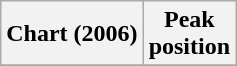<table class="wikitable sortable">
<tr>
<th scope="col">Chart (2006)</th>
<th scope="col">Peak<br>position</th>
</tr>
<tr>
</tr>
</table>
